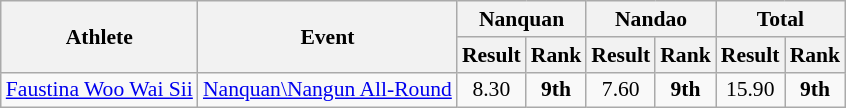<table class=wikitable style="font-size:90%">
<tr>
<th rowspan="2">Athlete</th>
<th rowspan="2">Event</th>
<th colspan="2">Nanquan</th>
<th colspan="2">Nandao</th>
<th colspan="2">Total</th>
</tr>
<tr>
<th>Result</th>
<th>Rank</th>
<th>Result</th>
<th>Rank</th>
<th>Result</th>
<th>Rank</th>
</tr>
<tr>
<td><a href='#'>Faustina Woo Wai Sii</a></td>
<td><a href='#'>Nanquan\Nangun All-Round</a></td>
<td align=center>8.30</td>
<td align=center><strong>9th</strong></td>
<td align=center>7.60</td>
<td align=center><strong>9th</strong></td>
<td align=center>15.90</td>
<td align=center><strong>9th</strong></td>
</tr>
</table>
